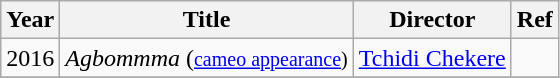<table class="wikitable">
<tr>
<th>Year</th>
<th>Title</th>
<th>Director</th>
<th>Ref</th>
</tr>
<tr>
<td>2016</td>
<td><em>Agbommma</em> (<small><a href='#'>cameo appearance</a>)</small></td>
<td><a href='#'>Tchidi Chekere</a></td>
<td></td>
</tr>
<tr>
</tr>
</table>
